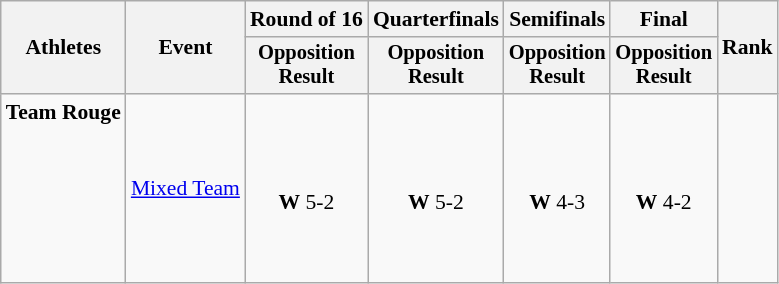<table class="wikitable" style="font-size:90%">
<tr>
<th rowspan="2">Athletes</th>
<th rowspan="2">Event</th>
<th>Round of 16</th>
<th>Quarterfinals</th>
<th>Semifinals</th>
<th>Final</th>
<th rowspan=2>Rank</th>
</tr>
<tr style="font-size:95%">
<th>Opposition<br>Result</th>
<th>Opposition<br>Result</th>
<th>Opposition<br>Result</th>
<th>Opposition<br>Result</th>
</tr>
<tr align=center>
<td align=left><strong>Team Rouge</strong><br><br><br><br><br><br><br></td>
<td align=left><a href='#'>Mixed Team</a></td>
<td><br> <strong>W</strong> 5-2</td>
<td><br> <strong>W</strong> 5-2</td>
<td><br> <strong>W</strong> 4-3</td>
<td><br> <strong>W</strong> 4-2</td>
<td></td>
</tr>
</table>
